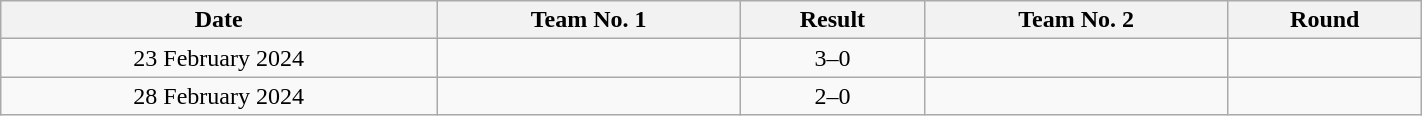<table class="wikitable"  style="text-align:center; width:75%;">
<tr>
<th>Date</th>
<th>Team No. 1</th>
<th>Result</th>
<th>Team No. 2</th>
<th>Round</th>
</tr>
<tr>
<td>23 February 2024</td>
<td></td>
<td>3–0</td>
<td></td>
<td></td>
</tr>
<tr>
<td>28 February 2024</td>
<td></td>
<td>2–0</td>
<td></td>
<td></td>
</tr>
</table>
